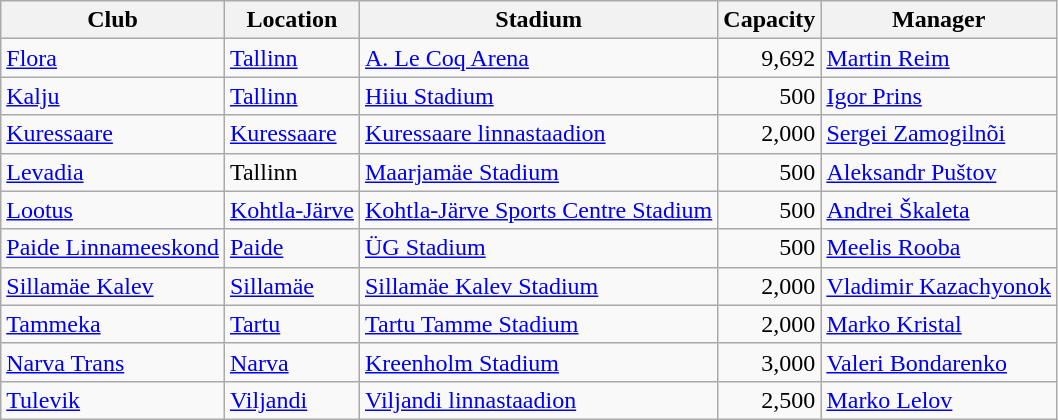<table class="wikitable sortable">
<tr>
<th>Club</th>
<th>Location</th>
<th>Stadium</th>
<th>Capacity</th>
<th>Manager</th>
</tr>
<tr>
<td><a href='#'>Flora</a></td>
<td><a href='#'>Tallinn</a></td>
<td><a href='#'>A. Le Coq Arena</a></td>
<td align=right>9,692</td>
<td> <a href='#'>Martin Reim</a></td>
</tr>
<tr>
<td><a href='#'>Kalju</a></td>
<td><a href='#'>Tallinn</a></td>
<td><a href='#'>Hiiu Stadium</a></td>
<td align=right>500</td>
<td> <a href='#'>Igor Prins</a></td>
</tr>
<tr>
<td><a href='#'>Kuressaare</a></td>
<td><a href='#'>Kuressaare</a></td>
<td><a href='#'>Kuressaare linnastaadion</a></td>
<td align=right>2,000</td>
<td> <a href='#'>Sergei Zamogilnõi</a></td>
</tr>
<tr>
<td><a href='#'>Levadia</a></td>
<td>Tallinn</td>
<td><a href='#'>Maarjamäe Stadium</a></td>
<td align=right>500</td>
<td> <a href='#'>Aleksandr Puštov</a></td>
</tr>
<tr>
<td><a href='#'>Lootus</a></td>
<td><a href='#'>Kohtla-Järve</a></td>
<td><a href='#'>Kohtla-Järve Sports Centre Stadium</a></td>
<td align=right>500</td>
<td> <a href='#'>Andrei Škaleta</a></td>
</tr>
<tr>
<td><a href='#'>Paide Linnameeskond</a></td>
<td><a href='#'>Paide</a></td>
<td><a href='#'>ÜG Stadium</a></td>
<td align=right>500</td>
<td> <a href='#'>Meelis Rooba</a></td>
</tr>
<tr>
<td><a href='#'>Sillamäe Kalev</a></td>
<td><a href='#'>Sillamäe</a></td>
<td><a href='#'>Sillamäe Kalev Stadium</a></td>
<td align=right>2,000</td>
<td> <a href='#'>Vladimir Kazachyonok</a></td>
</tr>
<tr>
<td><a href='#'>Tammeka</a></td>
<td><a href='#'>Tartu</a></td>
<td><a href='#'>Tartu Tamme Stadium</a></td>
<td align=right>2,000</td>
<td> <a href='#'>Marko Kristal</a></td>
</tr>
<tr>
<td><a href='#'>Narva Trans</a></td>
<td><a href='#'>Narva</a></td>
<td><a href='#'>Kreenholm Stadium</a></td>
<td align=right>3,000</td>
<td> <a href='#'>Valeri Bondarenko</a></td>
</tr>
<tr>
<td><a href='#'>Tulevik</a></td>
<td><a href='#'>Viljandi</a></td>
<td><a href='#'>Viljandi linnastaadion</a></td>
<td align=right>2,500</td>
<td> <a href='#'>Marko Lelov</a></td>
</tr>
</table>
